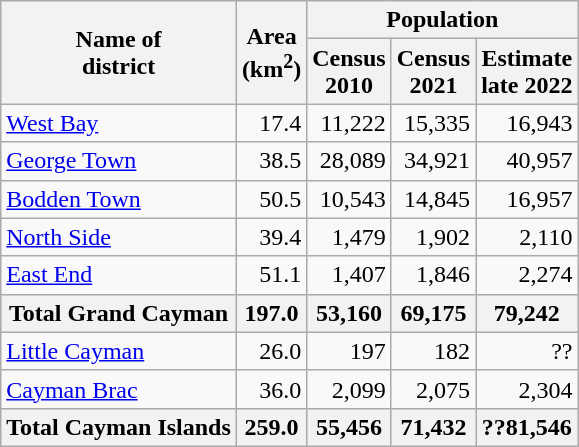<table class="sortable wikitable">
<tr>
<th rowspan=2>Name of<br>district</th>
<th rowspan=2>Area<br>(km<sup>2</sup>)</th>
<th colspan=3>Population</th>
</tr>
<tr>
<th>Census<br>2010</th>
<th>Census<br>2021</th>
<th>Estimate<br>late 2022</th>
</tr>
<tr>
<td><a href='#'>West Bay</a></td>
<td align="right">17.4</td>
<td align="right">11,222</td>
<td align="right">15,335</td>
<td align="right">16,943</td>
</tr>
<tr>
<td><a href='#'>George Town</a></td>
<td align="right">38.5</td>
<td align="right">28,089</td>
<td align="right">34,921</td>
<td align="right">40,957</td>
</tr>
<tr>
<td><a href='#'>Bodden Town</a></td>
<td align="right">50.5</td>
<td align="right">10,543</td>
<td align="right">14,845</td>
<td align="right">16,957</td>
</tr>
<tr>
<td><a href='#'>North Side</a></td>
<td align="right">39.4</td>
<td align="right">1,479</td>
<td align="right">1,902</td>
<td align="right">2,110</td>
</tr>
<tr>
<td><a href='#'>East End</a></td>
<td align="right">51.1</td>
<td align="right">1,407</td>
<td align="right">1,846</td>
<td align="right">2,274</td>
</tr>
<tr>
<th>Total Grand Cayman</th>
<th align="right">197.0</th>
<th align="right">53,160</th>
<th align="right">69,175</th>
<th align="right">79,242</th>
</tr>
<tr>
<td><a href='#'>Little Cayman</a></td>
<td align="right">26.0</td>
<td align="right">197</td>
<td align="right">182</td>
<td align="right">??</td>
</tr>
<tr>
<td><a href='#'>Cayman Brac</a></td>
<td align="right">36.0</td>
<td align="right">2,099</td>
<td align="right">2,075</td>
<td align="right">2,304</td>
</tr>
<tr>
<th>Total Cayman Islands</th>
<th align="right">259.0</th>
<th align="right">55,456</th>
<th align="right">71,432</th>
<th align="right">??81,546</th>
</tr>
</table>
